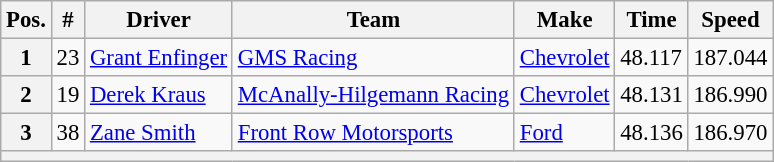<table class="wikitable" style="font-size:95%">
<tr>
<th>Pos.</th>
<th>#</th>
<th>Driver</th>
<th>Team</th>
<th>Make</th>
<th>Time</th>
<th>Speed</th>
</tr>
<tr>
<th>1</th>
<td>23</td>
<td><a href='#'>Grant Enfinger</a></td>
<td><a href='#'>GMS Racing</a></td>
<td><a href='#'>Chevrolet</a></td>
<td>48.117</td>
<td>187.044</td>
</tr>
<tr>
<th>2</th>
<td>19</td>
<td><a href='#'>Derek Kraus</a></td>
<td><a href='#'>McAnally-Hilgemann Racing</a></td>
<td><a href='#'>Chevrolet</a></td>
<td>48.131</td>
<td>186.990</td>
</tr>
<tr>
<th>3</th>
<td>38</td>
<td><a href='#'>Zane Smith</a></td>
<td><a href='#'>Front Row Motorsports</a></td>
<td><a href='#'>Ford</a></td>
<td>48.136</td>
<td>186.970</td>
</tr>
<tr>
<th colspan="7"></th>
</tr>
</table>
